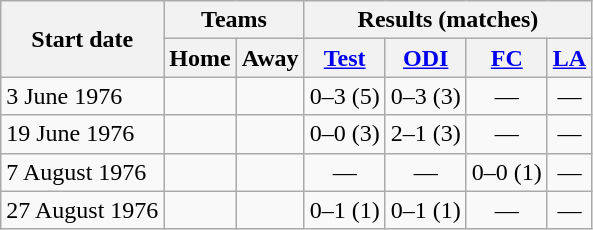<table class="wikitable sortable">
<tr>
<th rowspan="2" scope="col" data-sort-type="date">Start date</th>
<th colspan="2" scope="col">Teams</th>
<th colspan="4" scope="col">Results (matches)</th>
</tr>
<tr>
<th scope="col">Home</th>
<th scope="col">Away</th>
<th scope="col" class="unsortable"><a href='#'>Test</a></th>
<th scope="col" class="unsortable"><a href='#'>ODI</a></th>
<th scope="col" class="unsortable"><a href='#'>FC</a></th>
<th scope="col" class="unsortable"><a href='#'>LA</a></th>
</tr>
<tr>
<td>3 June 1976</td>
<td></td>
<td></td>
<td>0–3 (5)</td>
<td>0–3 (3)</td>
<td style="text-align:center">—</td>
<td style="text-align:center">—</td>
</tr>
<tr>
<td>19 June 1976</td>
<td></td>
<td></td>
<td>0–0 (3)</td>
<td>2–1 (3)</td>
<td style="text-align:center">—</td>
<td style="text-align:center">—</td>
</tr>
<tr>
<td>7 August 1976</td>
<td></td>
<td></td>
<td style="text-align:center">—</td>
<td style="text-align:center">—</td>
<td style="text-align:center">0–0 (1)</td>
<td style="text-align:center">—</td>
</tr>
<tr>
<td>27 August 1976</td>
<td></td>
<td></td>
<td>0–1 (1)</td>
<td>0–1 (1)</td>
<td style="text-align:center">—</td>
<td style="text-align:center">—</td>
</tr>
</table>
